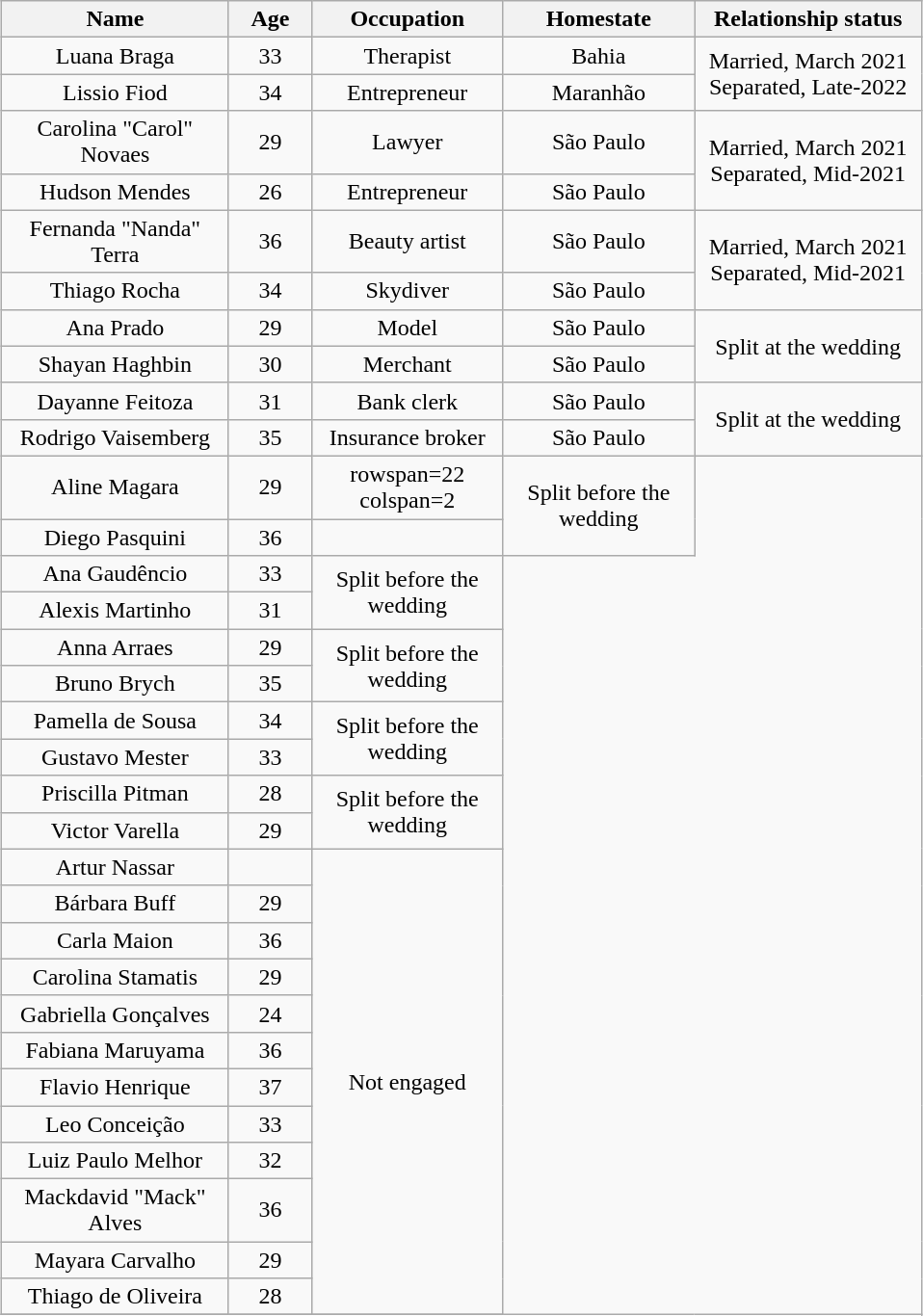<table class="wikitable sortable"  style="text-align:center;margin:1em auto;">
<tr>
<th width=150>Name</th>
<th width=050>Age</th>
<th width=125>Occupation</th>
<th width=125>Homestate</th>
<th width=150>Relationship status</th>
</tr>
<tr>
<td>Luana Braga</td>
<td>33</td>
<td>Therapist</td>
<td>Bahia</td>
<td rowspan=2>Married, March 2021<br>Separated, Late-2022</td>
</tr>
<tr>
<td>Lissio Fiod</td>
<td>34</td>
<td>Entrepreneur</td>
<td>Maranhão</td>
</tr>
<tr>
<td>Carolina "Carol" Novaes</td>
<td>29</td>
<td>Lawyer</td>
<td>São Paulo</td>
<td rowspan=2>Married, March 2021<br>Separated, Mid-2021</td>
</tr>
<tr>
<td>Hudson Mendes</td>
<td>26</td>
<td>Entrepreneur</td>
<td>São Paulo</td>
</tr>
<tr>
<td>Fernanda "Nanda" Terra</td>
<td>36</td>
<td>Beauty artist</td>
<td>São Paulo</td>
<td rowspan=2>Married, March 2021<br>Separated, Mid-2021</td>
</tr>
<tr>
<td>Thiago Rocha</td>
<td>34</td>
<td>Skydiver</td>
<td>São Paulo</td>
</tr>
<tr>
<td>Ana Prado</td>
<td>29</td>
<td>Model</td>
<td>São Paulo</td>
<td rowspan=2>Split at the wedding</td>
</tr>
<tr>
<td>Shayan Haghbin</td>
<td>30</td>
<td>Merchant</td>
<td>São Paulo</td>
</tr>
<tr>
<td>Dayanne Feitoza</td>
<td>31</td>
<td>Bank clerk</td>
<td>São Paulo</td>
<td rowspan=2>Split at the wedding</td>
</tr>
<tr>
<td>Rodrigo Vaisemberg</td>
<td>35</td>
<td>Insurance broker</td>
<td>São Paulo</td>
</tr>
<tr>
<td>Aline Magara</td>
<td>29</td>
<td>rowspan=22 colspan=2 </td>
<td rowspan=02>Split before the wedding<br></td>
</tr>
<tr>
<td>Diego Pasquini</td>
<td>36</td>
</tr>
<tr>
<td>Ana Gaudêncio</td>
<td>33</td>
<td rowspan=02>Split before the wedding<br></td>
</tr>
<tr>
<td>Alexis Martinho</td>
<td>31</td>
</tr>
<tr>
<td>Anna Arraes</td>
<td>29</td>
<td rowspan=02>Split before the wedding<br></td>
</tr>
<tr>
<td>Bruno Brych</td>
<td>35</td>
</tr>
<tr>
<td>Pamella de Sousa</td>
<td>34</td>
<td rowspan=02>Split before the wedding<br></td>
</tr>
<tr>
<td>Gustavo Mester</td>
<td>33</td>
</tr>
<tr>
<td>Priscilla Pitman</td>
<td>28</td>
<td rowspan=02>Split before the wedding<br></td>
</tr>
<tr>
<td>Victor Varella</td>
<td>29</td>
</tr>
<tr>
<td>Artur Nassar</td>
<td></td>
<td rowspan=12>Not engaged</td>
</tr>
<tr>
<td>Bárbara Buff</td>
<td>29</td>
</tr>
<tr>
<td>Carla Maion</td>
<td>36</td>
</tr>
<tr>
<td>Carolina Stamatis</td>
<td>29</td>
</tr>
<tr>
<td>Gabriella Gonçalves</td>
<td>24</td>
</tr>
<tr>
<td>Fabiana Maruyama</td>
<td>36</td>
</tr>
<tr>
<td>Flavio Henrique</td>
<td>37</td>
</tr>
<tr>
<td>Leo Conceição</td>
<td>33</td>
</tr>
<tr>
<td>Luiz Paulo Melhor</td>
<td>32</td>
</tr>
<tr>
<td>Mackdavid "Mack" Alves</td>
<td>36</td>
</tr>
<tr>
<td>Mayara Carvalho</td>
<td>29</td>
</tr>
<tr>
<td>Thiago de Oliveira</td>
<td>28</td>
</tr>
<tr>
</tr>
</table>
